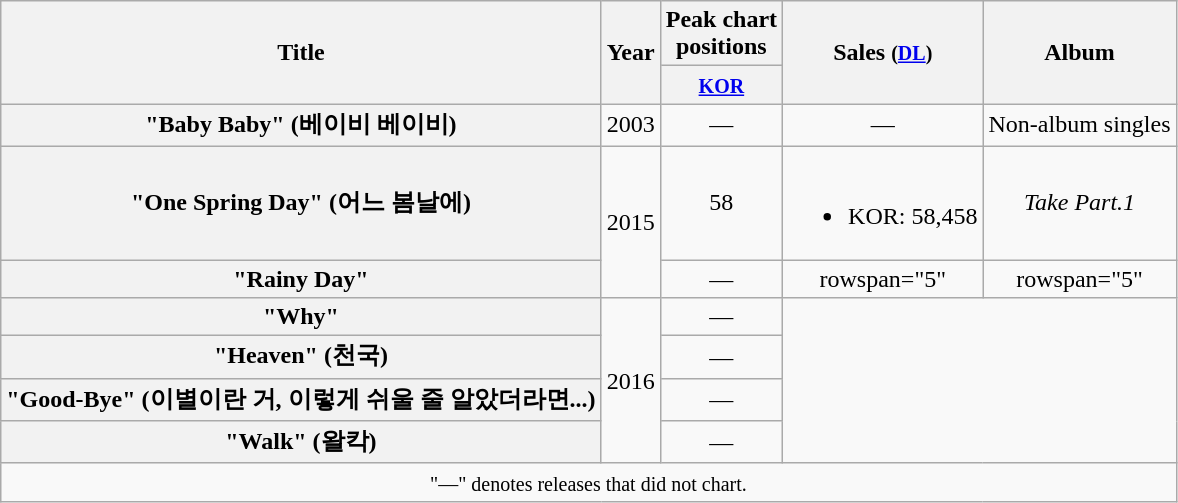<table class="wikitable plainrowheaders" style="text-align:center;">
<tr>
<th rowspan="2" scope="col">Title</th>
<th rowspan="2" scope="col">Year</th>
<th colspan="1" scope="col">Peak chart <br> positions</th>
<th rowspan="2" scope="col">Sales <small>(<a href='#'>DL</a>)</small></th>
<th rowspan="2" scope="col">Album</th>
</tr>
<tr>
<th><small><a href='#'>KOR</a></small><br></th>
</tr>
<tr>
<th scope="row">"Baby Baby" (베이비 베이비)</th>
<td>2003</td>
<td>—</td>
<td>—</td>
<td>Non-album singles</td>
</tr>
<tr>
<th scope="row">"One Spring Day" (어느 봄날에)</th>
<td rowspan="2">2015</td>
<td>58</td>
<td><br><ul><li>KOR: 58,458</li></ul></td>
<td><em>Take Part.1</em></td>
</tr>
<tr>
<th scope="row">"Rainy Day"</th>
<td>—</td>
<td>rowspan="5" </td>
<td>rowspan="5" </td>
</tr>
<tr>
<th scope="row">"Why"</th>
<td rowspan="4">2016</td>
<td>—</td>
</tr>
<tr>
<th scope="row">"Heaven" (천국)</th>
<td>—</td>
</tr>
<tr>
<th scope="row">"Good-Bye" (이별이란 거, 이렇게 쉬울 줄 알았더라면...)</th>
<td>—</td>
</tr>
<tr>
<th scope="row">"Walk" (왈칵)</th>
<td>—</td>
</tr>
<tr>
<td colspan="5" align="center"><small>"—" denotes releases that did not chart.</small></td>
</tr>
</table>
